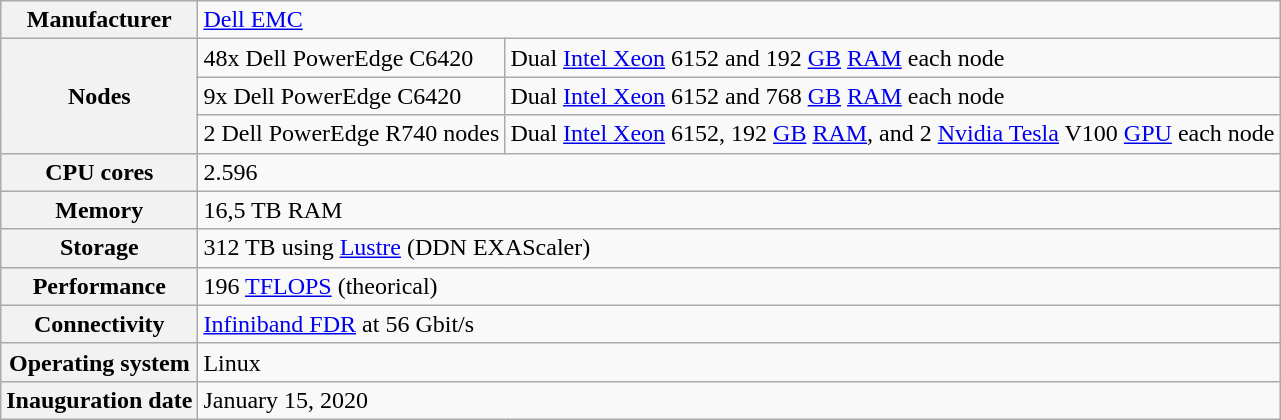<table class="wikitable">
<tr>
<th>Manufacturer</th>
<td colspan="2"><a href='#'>Dell EMC</a></td>
</tr>
<tr>
<th rowspan="3">Nodes</th>
<td>48x Dell PowerEdge C6420</td>
<td>Dual <a href='#'>Intel Xeon</a> 6152 and 192 <a href='#'>GB</a> <a href='#'>RAM</a> each node</td>
</tr>
<tr>
<td>9x Dell PowerEdge C6420</td>
<td>Dual <a href='#'>Intel Xeon</a> 6152 and 768 <a href='#'>GB</a> <a href='#'>RAM</a> each node</td>
</tr>
<tr>
<td>2 Dell PowerEdge R740 nodes</td>
<td>Dual <a href='#'>Intel Xeon</a> 6152, 192 <a href='#'>GB</a> <a href='#'>RAM</a>, and 2 <a href='#'>Nvidia Tesla</a> V100 <a href='#'>GPU</a> each node</td>
</tr>
<tr>
<th>CPU cores</th>
<td colspan="2">2.596</td>
</tr>
<tr>
<th>Memory</th>
<td colspan="2">16,5 TB RAM</td>
</tr>
<tr>
<th>Storage</th>
<td colspan="2">312 TB using <a href='#'>Lustre</a> (DDN EXAScaler)</td>
</tr>
<tr>
<th>Performance</th>
<td colspan="2">196 <a href='#'>TFLOPS</a> (theorical)</td>
</tr>
<tr>
<th>Connectivity</th>
<td colspan="2"><a href='#'>Infiniband FDR</a> at 56 Gbit/s</td>
</tr>
<tr>
<th>Operating system</th>
<td colspan="2">Linux</td>
</tr>
<tr>
<th>Inauguration date</th>
<td colspan="2">January 15, 2020</td>
</tr>
</table>
